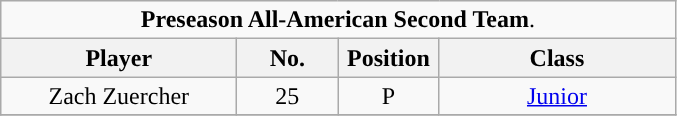<table class="wikitable" style="text-align:center">
<tr>
<td colspan="5"><strong>Preseason All-American Second Team</strong>.</td>
</tr>
<tr>
<th style="width:150px; ">Player</th>
<th style="width:60px; ">No.</th>
<th style="width:60px; ">Position</th>
<th style="width:150px; ">Class</th>
</tr>
<tr>
<td>Zach Zuercher</td>
<td>25</td>
<td>P</td>
<td><a href='#'>Junior</a></td>
</tr>
<tr>
</tr>
</table>
